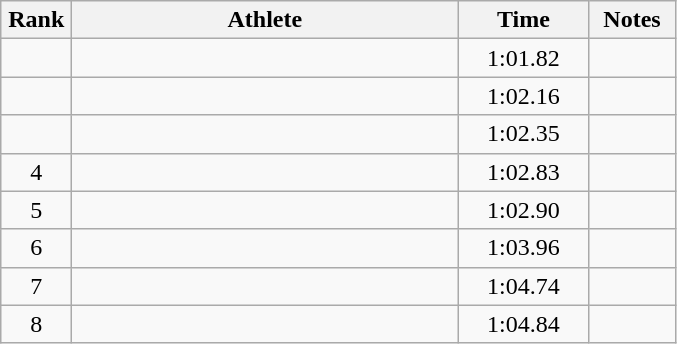<table class="wikitable" style="text-align:center">
<tr>
<th width=40>Rank</th>
<th width=250>Athlete</th>
<th width=80>Time</th>
<th width=50>Notes</th>
</tr>
<tr>
<td></td>
<td align=left></td>
<td>1:01.82</td>
<td></td>
</tr>
<tr>
<td></td>
<td align=left></td>
<td>1:02.16</td>
<td></td>
</tr>
<tr>
<td></td>
<td align=left></td>
<td>1:02.35</td>
<td></td>
</tr>
<tr>
<td>4</td>
<td align=left></td>
<td>1:02.83</td>
<td></td>
</tr>
<tr>
<td>5</td>
<td align=left></td>
<td>1:02.90</td>
<td></td>
</tr>
<tr>
<td>6</td>
<td align=left></td>
<td>1:03.96</td>
<td></td>
</tr>
<tr>
<td>7</td>
<td align=left></td>
<td>1:04.74</td>
<td></td>
</tr>
<tr>
<td>8</td>
<td align=left></td>
<td>1:04.84</td>
<td></td>
</tr>
</table>
